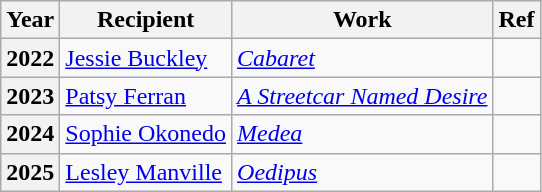<table class="wikitable">
<tr>
<th>Year</th>
<th>Recipient</th>
<th>Work</th>
<th>Ref</th>
</tr>
<tr>
<th>2022</th>
<td><a href='#'>Jessie Buckley</a></td>
<td><em><a href='#'>Cabaret</a></em></td>
<td></td>
</tr>
<tr>
<th>2023</th>
<td><a href='#'>Patsy Ferran</a></td>
<td><em><a href='#'>A Streetcar Named Desire</a></em></td>
<td></td>
</tr>
<tr>
<th>2024</th>
<td><a href='#'>Sophie Okonedo</a></td>
<td><em><a href='#'>Medea</a></em></td>
<td></td>
</tr>
<tr>
<th>2025</th>
<td><a href='#'>Lesley Manville</a></td>
<td><em><a href='#'>Oedipus</a></em></td>
<td></td>
</tr>
</table>
